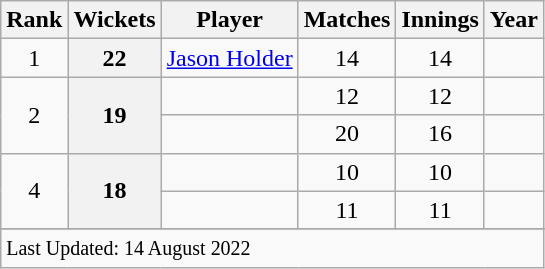<table class="wikitable plainrowheaders sortable">
<tr>
<th scope=col>Rank</th>
<th scope=col>Wickets</th>
<th scope=col>Player</th>
<th scope=col>Matches</th>
<th scope=col>Innings</th>
<th scope=col>Year</th>
</tr>
<tr>
<td align=center>1</td>
<th scope=row style=text-align:center;>22</th>
<td><a href='#'>Jason Holder</a></td>
<td align=center>14</td>
<td align=center>14</td>
<td></td>
</tr>
<tr>
<td align=center rowspan=2>2</td>
<th scope=row style=text-align:center; rowspan=2>19</th>
<td></td>
<td align=center>12</td>
<td align=center>12</td>
<td></td>
</tr>
<tr>
<td></td>
<td align=center>20</td>
<td align=center>16</td>
<td></td>
</tr>
<tr>
<td align=center rowspan=2>4</td>
<th scope=row style=text-align:center; rowspan=2>18</th>
<td></td>
<td align=center>10</td>
<td align=center>10</td>
<td></td>
</tr>
<tr>
<td></td>
<td align=center>11</td>
<td align=center>11</td>
<td></td>
</tr>
<tr>
</tr>
<tr class=sortbottom>
<td colspan=6><small>Last Updated: 14 August 2022</small></td>
</tr>
</table>
